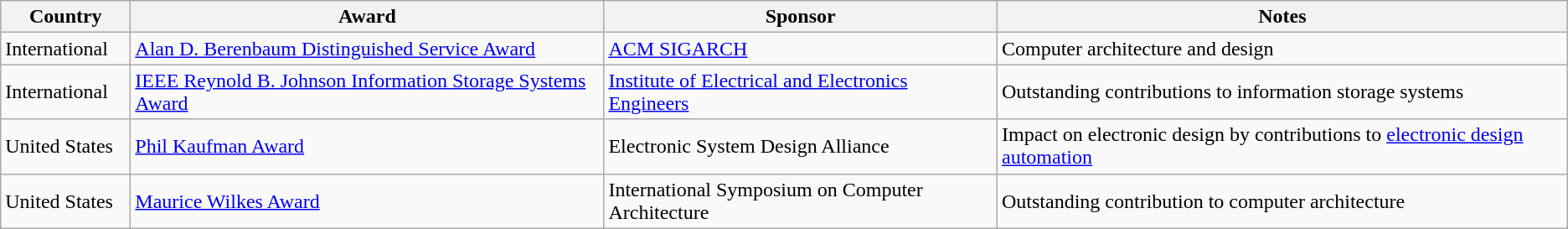<table class="wikitable sortable">
<tr>
<th style="width:6em;">Country</th>
<th>Award</th>
<th>Sponsor</th>
<th>Notes</th>
</tr>
<tr>
<td>International</td>
<td><a href='#'>Alan D. Berenbaum Distinguished Service Award</a></td>
<td><a href='#'>ACM SIGARCH</a></td>
<td>Computer architecture and design</td>
</tr>
<tr>
<td>International</td>
<td><a href='#'>IEEE Reynold B. Johnson Information Storage Systems Award</a></td>
<td><a href='#'>Institute of Electrical and Electronics Engineers</a></td>
<td>Outstanding contributions to information storage systems</td>
</tr>
<tr>
<td>United States</td>
<td><a href='#'>Phil Kaufman Award</a></td>
<td>Electronic System Design Alliance</td>
<td>Impact on electronic design by contributions to <a href='#'>electronic design automation</a></td>
</tr>
<tr>
<td>United States</td>
<td><a href='#'>Maurice Wilkes Award</a></td>
<td>International Symposium on Computer Architecture</td>
<td>Outstanding contribution to computer architecture</td>
</tr>
</table>
